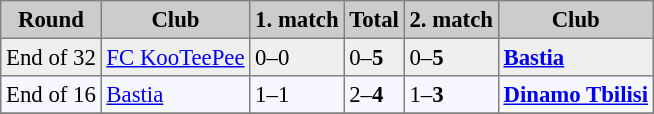<table bgcolor="#f7f8ff" cellpadding="3" cellspacing="0" border="1" style="font-size: 95%; border: gray solid 1px; border-collapse: collapse;">
<tr bgcolor="#CCCCCC">
<th>Round</th>
<th>Club</th>
<th>1. match</th>
<th>Total</th>
<th>2. match</th>
<th>Club</th>
</tr>
<tr bgcolor="#EFEFEF">
<td>End of 32</td>
<td> <a href='#'>FC KooTeePee</a></td>
<td>0–0</td>
<td>0–<strong>5</strong></td>
<td>0–<strong>5</strong></td>
<td><strong><a href='#'>Bastia</a></strong></td>
</tr>
<tr>
<td>End of 16</td>
<td><a href='#'>Bastia</a></td>
<td>1–1</td>
<td>2–<strong>4</strong></td>
<td>1–<strong>3</strong></td>
<td><strong> <a href='#'>Dinamo Tbilisi</a></strong></td>
</tr>
<tr>
</tr>
</table>
